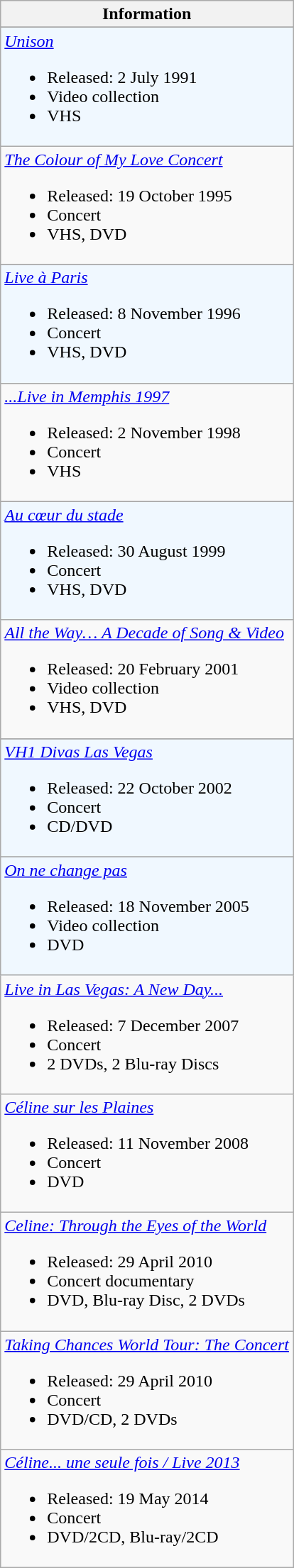<table class="wikitable">
<tr>
<th align="left">Information</th>
</tr>
<tr>
</tr>
<tr bgcolor="#F0F8FF">
<td align="left"><em><a href='#'>Unison</a></em><br><ul><li>Released: 2 July 1991</li><li>Video collection</li><li>VHS</li></ul></td>
</tr>
<tr>
<td align="left"><em><a href='#'>The Colour of My Love Concert</a></em><br><ul><li>Released: 19 October 1995</li><li>Concert</li><li>VHS, DVD</li></ul></td>
</tr>
<tr>
</tr>
<tr bgcolor="#F0F8FF">
<td align="left"><em><a href='#'>Live à Paris</a></em><br><ul><li>Released: 8 November 1996</li><li>Concert</li><li>VHS, DVD</li></ul></td>
</tr>
<tr>
<td align="left"><em><a href='#'>...Live in Memphis 1997</a></em><br><ul><li>Released: 2 November 1998</li><li>Concert</li><li>VHS</li></ul></td>
</tr>
<tr>
</tr>
<tr bgcolor="#F0F8FF">
<td align="left"><em><a href='#'>Au cœur du stade</a></em><br><ul><li>Released: 30 August 1999</li><li>Concert</li><li>VHS, DVD</li></ul></td>
</tr>
<tr>
<td align="left"><em><a href='#'>All the Way… A Decade of Song & Video</a></em><br><ul><li>Released: 20 February 2001</li><li>Video collection</li><li>VHS, DVD</li></ul></td>
</tr>
<tr>
</tr>
<tr bgcolor="#F0F8FF">
<td align="left"><em><a href='#'>VH1 Divas Las Vegas</a></em><br><ul><li>Released: 22 October 2002</li><li>Concert</li><li>CD/DVD</li></ul></td>
</tr>
<tr>
</tr>
<tr bgcolor="#F0F8FF">
<td align="left"><em><a href='#'>On ne change pas</a></em><br><ul><li>Released: 18 November 2005</li><li>Video collection</li><li>DVD</li></ul></td>
</tr>
<tr>
<td align="left"><em><a href='#'>Live in Las Vegas: A New Day...</a></em><br><ul><li>Released: 7 December 2007</li><li>Concert</li><li>2 DVDs, 2 Blu-ray Discs</li></ul></td>
</tr>
<tr>
<td align="left"><em><a href='#'>Céline sur les Plaines</a></em><br><ul><li>Released: 11 November 2008</li><li>Concert</li><li>DVD</li></ul></td>
</tr>
<tr>
<td align="left"><em><a href='#'>Celine: Through the Eyes of the World</a></em><br><ul><li>Released: 29 April 2010</li><li>Concert documentary</li><li>DVD, Blu-ray Disc, 2 DVDs</li></ul></td>
</tr>
<tr>
<td align="left"><em><a href='#'>Taking Chances World Tour: The Concert</a></em><br><ul><li>Released: 29 April 2010</li><li>Concert</li><li>DVD/CD, 2 DVDs</li></ul></td>
</tr>
<tr>
<td align="left"><em><a href='#'>Céline... une seule fois / Live 2013</a></em><br><ul><li>Released: 19 May 2014</li><li>Concert</li><li>DVD/2CD, Blu-ray/2CD</li></ul></td>
</tr>
</table>
